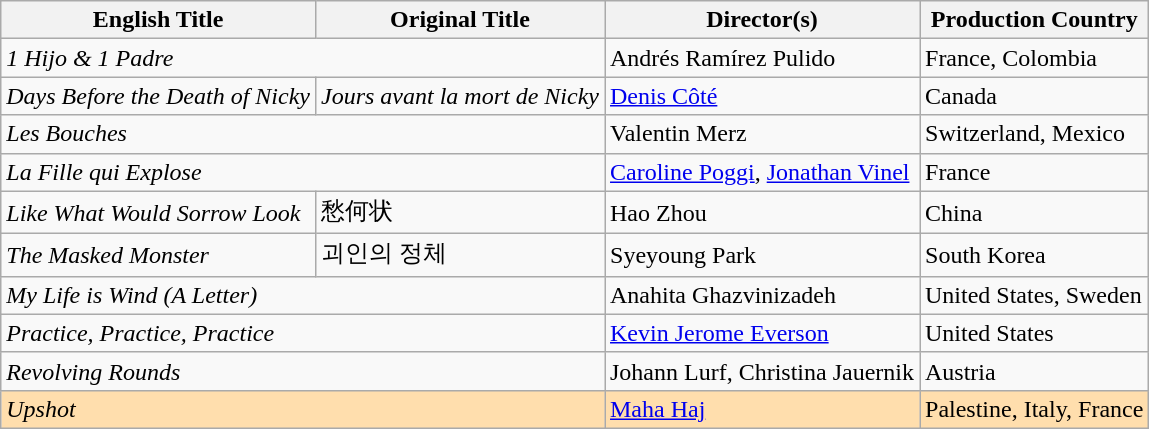<table class="wikitable">
<tr>
<th scope="col">English Title</th>
<th scope="col">Original Title</th>
<th scope="col">Director(s)</th>
<th scope="col">Production Country</th>
</tr>
<tr>
<td colspan="2"><em>1 Hijo & 1 Padre</em></td>
<td>Andrés Ramírez Pulido</td>
<td>France, Colombia</td>
</tr>
<tr>
<td><em>Days Before the Death of Nicky</em></td>
<td><em>Jours avant la mort de Nicky</em></td>
<td><a href='#'>Denis Côté</a></td>
<td>Canada</td>
</tr>
<tr>
<td colspan="2"><em>Les Bouches</em></td>
<td>Valentin Merz</td>
<td>Switzerland, Mexico</td>
</tr>
<tr>
<td colspan="2"><em>La Fille qui Explose</em></td>
<td><a href='#'>Caroline Poggi</a>, <a href='#'>Jonathan Vinel</a></td>
<td>France</td>
</tr>
<tr>
<td><em>Like What Would Sorrow Look</em></td>
<td>愁何状</td>
<td>Hao Zhou</td>
<td>China</td>
</tr>
<tr>
<td><em>The Masked Monster</em></td>
<td>괴인의 정체</td>
<td>Syeyoung Park</td>
<td>South Korea</td>
</tr>
<tr>
<td colspan="2"><em>My Life is Wind (A Letter)</em></td>
<td>Anahita Ghazvinizadeh</td>
<td>United States, Sweden</td>
</tr>
<tr>
<td colspan="2"><em>Practice, Practice, Practice</em></td>
<td><a href='#'>Kevin Jerome Everson</a></td>
<td>United States</td>
</tr>
<tr>
<td colspan="2"><em>Revolving Rounds</em></td>
<td>Johann Lurf, Christina Jauernik</td>
<td>Austria</td>
</tr>
<tr style="background:#FFDEAD;">
<td colspan="2"><em>Upshot</em></td>
<td><a href='#'>Maha Haj</a></td>
<td>Palestine, Italy, France</td>
</tr>
</table>
